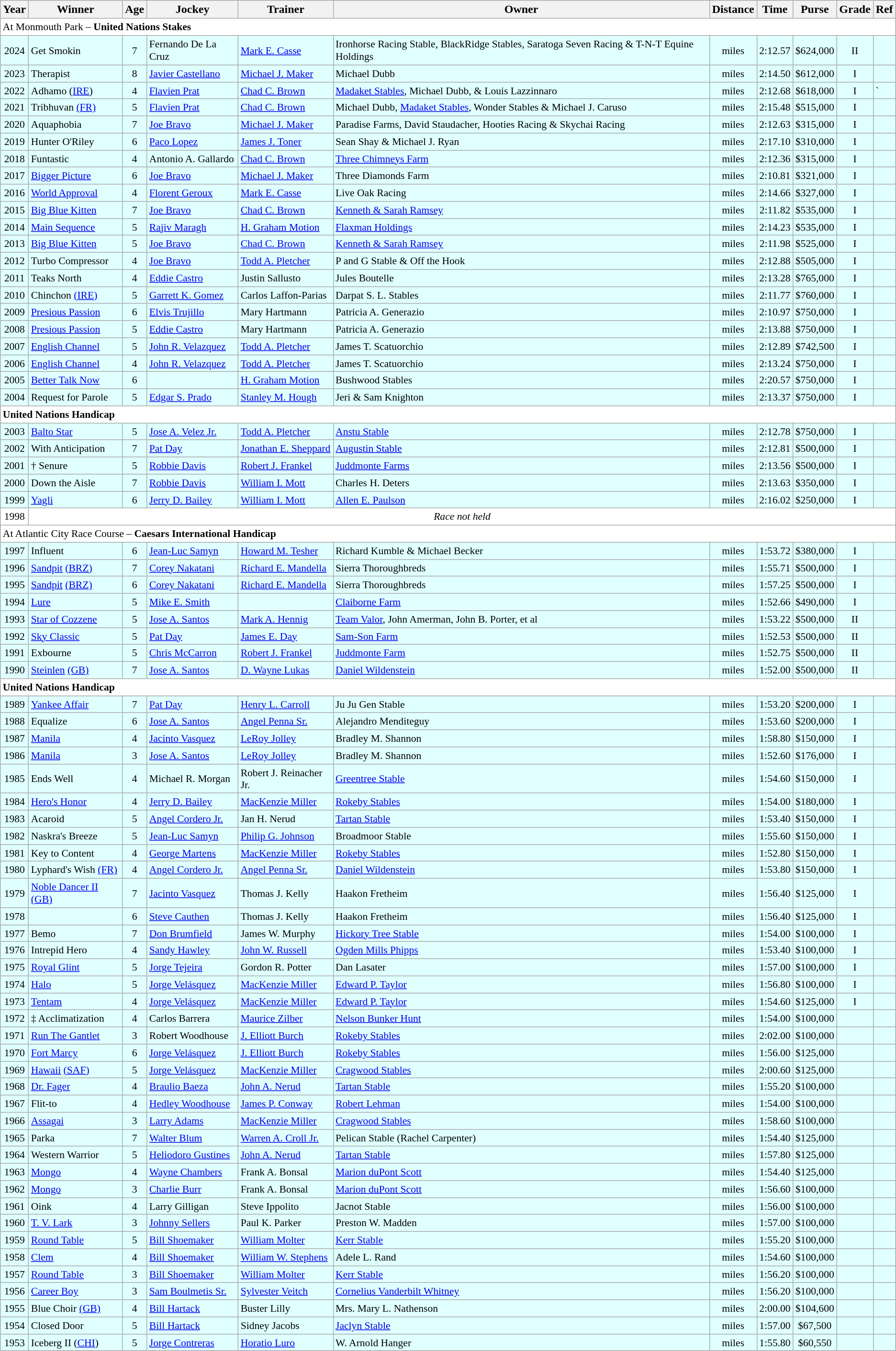<table class="wikitable sortable">
<tr>
<th>Year</th>
<th>Winner</th>
<th>Age</th>
<th>Jockey</th>
<th>Trainer</th>
<th>Owner</th>
<th>Distance</th>
<th>Time</th>
<th>Purse</th>
<th>Grade</th>
<th>Ref</th>
</tr>
<tr style="font-size:90%; background-color:white">
<td align="left" colspan=11>At Monmouth Park – <strong>United Nations Stakes</strong></td>
</tr>
<tr style="font-size:90%; background-color:lightcyan">
<td align=center>2024</td>
<td>Get Smokin</td>
<td align=center>7</td>
<td>Fernando De La Cruz</td>
<td><a href='#'>Mark E. Casse</a></td>
<td>Ironhorse Racing Stable, BlackRidge Stables, Saratoga Seven Racing & T-N-T Equine Holdings</td>
<td align=center> miles</td>
<td align=center>2:12.57</td>
<td align=center>$624,000</td>
<td align=center>II</td>
<td></td>
</tr>
<tr style="font-size:90%; background-color:lightcyan">
<td align=center>2023</td>
<td>Therapist</td>
<td align=center>8</td>
<td><a href='#'>Javier Castellano</a></td>
<td><a href='#'>Michael J. Maker</a></td>
<td>Michael Dubb</td>
<td align=center> miles</td>
<td align=center>2:14.50</td>
<td align=center>$612,000</td>
<td align=center>I</td>
<td></td>
</tr>
<tr style="font-size:90%; background-color:lightcyan">
<td align=center>2022</td>
<td>Adhamo (<a href='#'>IRE</a>)</td>
<td align=center>4</td>
<td><a href='#'>Flavien Prat</a></td>
<td><a href='#'>Chad C. Brown</a></td>
<td><a href='#'>Madaket Stables</a>, Michael Dubb, & Louis Lazzinnaro</td>
<td align=center> miles</td>
<td align=center>2:12.68</td>
<td align=center>$618,000</td>
<td align=center>I</td>
<td>`</td>
</tr>
<tr style="font-size:90%; background-color:lightcyan">
<td align=center>2021</td>
<td>Tribhuvan <a href='#'>(FR)</a></td>
<td align=center>5</td>
<td><a href='#'>Flavien Prat</a></td>
<td><a href='#'>Chad C. Brown</a></td>
<td>Michael Dubb, <a href='#'>Madaket Stables</a>, Wonder Stables & Michael J. Caruso</td>
<td align=center> miles</td>
<td align=center>2:15.48</td>
<td align=center>$515,000</td>
<td align=center>I</td>
<td></td>
</tr>
<tr style="font-size:90%; background-color:lightcyan">
<td align=center>2020</td>
<td>Aquaphobia</td>
<td align=center>7</td>
<td><a href='#'>Joe Bravo</a></td>
<td><a href='#'>Michael J. Maker</a></td>
<td>Paradise Farms, David Staudacher, Hooties Racing & Skychai Racing</td>
<td align=center> miles</td>
<td align=center>2:12.63</td>
<td align=center>$315,000</td>
<td align=center>I</td>
<td></td>
</tr>
<tr style="font-size:90%; background-color:lightcyan">
<td align=center>2019</td>
<td>Hunter O'Riley</td>
<td align=center>6</td>
<td><a href='#'>Paco Lopez</a></td>
<td><a href='#'>James J. Toner</a></td>
<td>Sean Shay & Michael J. Ryan</td>
<td align=center> miles</td>
<td align=center>2:17.10</td>
<td align=center>$310,000</td>
<td align=center>I</td>
<td></td>
</tr>
<tr style="font-size:90%; background-color:lightcyan">
<td align=center>2018</td>
<td>Funtastic</td>
<td align=center>4</td>
<td>Antonio A. Gallardo</td>
<td><a href='#'>Chad C. Brown</a></td>
<td><a href='#'>Three Chimneys Farm</a></td>
<td align=center> miles</td>
<td align=center>2:12.36</td>
<td align=center>$315,000</td>
<td align=center>I</td>
<td></td>
</tr>
<tr style="font-size:90%; background-color:lightcyan">
<td align=center>2017</td>
<td><a href='#'>Bigger Picture</a></td>
<td align=center>6</td>
<td><a href='#'>Joe Bravo</a></td>
<td><a href='#'>Michael J. Maker</a></td>
<td>Three Diamonds Farm</td>
<td align=center> miles</td>
<td align=center>2:10.81</td>
<td align=center>$321,000</td>
<td align=center>I</td>
<td></td>
</tr>
<tr style="font-size:90%; background-color:lightcyan">
<td align=center>2016</td>
<td><a href='#'>World Approval</a></td>
<td align=center>4</td>
<td><a href='#'>Florent Geroux</a></td>
<td><a href='#'>Mark E. Casse</a></td>
<td>Live Oak Racing</td>
<td align=center> miles</td>
<td align=center>2:14.66</td>
<td align=center>$327,000</td>
<td align=center>I</td>
<td></td>
</tr>
<tr style="font-size:90%; background-color:lightcyan">
<td align=center>2015</td>
<td><a href='#'>Big Blue Kitten</a></td>
<td align=center>7</td>
<td><a href='#'>Joe Bravo</a></td>
<td><a href='#'>Chad C. Brown</a></td>
<td><a href='#'>Kenneth & Sarah Ramsey</a></td>
<td align=center> miles</td>
<td align=center>2:11.82</td>
<td align=center>$535,000</td>
<td align=center>I</td>
<td></td>
</tr>
<tr style="font-size:90%; background-color:lightcyan">
<td align=center>2014</td>
<td><a href='#'>Main Sequence</a></td>
<td align=center>5</td>
<td><a href='#'>Rajiv Maragh</a></td>
<td><a href='#'>H. Graham Motion</a></td>
<td><a href='#'>Flaxman Holdings</a></td>
<td align=center> miles</td>
<td align=center>2:14.23</td>
<td align=center>$535,000</td>
<td align=center>I</td>
<td></td>
</tr>
<tr style="font-size:90%; background-color:lightcyan">
<td align=center>2013</td>
<td><a href='#'>Big Blue Kitten</a></td>
<td align=center>5</td>
<td><a href='#'>Joe Bravo</a></td>
<td><a href='#'>Chad C. Brown</a></td>
<td><a href='#'>Kenneth & Sarah Ramsey</a></td>
<td align=center> miles</td>
<td align=center>2:11.98</td>
<td align=center>$525,000</td>
<td align=center>I</td>
<td></td>
</tr>
<tr style="font-size:90%; background-color:lightcyan">
<td align=center>2012</td>
<td>Turbo Compressor</td>
<td align=center>4</td>
<td><a href='#'>Joe Bravo</a></td>
<td><a href='#'>Todd A. Pletcher</a></td>
<td>P and G Stable & Off the Hook</td>
<td align=center> miles</td>
<td align=center>2:12.88</td>
<td align=center>$505,000</td>
<td align=center>I</td>
<td></td>
</tr>
<tr style="font-size:90%; background-color:lightcyan">
<td align=center>2011</td>
<td>Teaks North</td>
<td align=center>4</td>
<td><a href='#'>Eddie Castro</a></td>
<td>Justin Sallusto</td>
<td>Jules Boutelle</td>
<td align=center> miles</td>
<td align=center>2:13.28</td>
<td align=center>$765,000</td>
<td align=center>I</td>
<td></td>
</tr>
<tr style="font-size:90%; background-color:lightcyan">
<td align=center>2010</td>
<td>Chinchon <a href='#'>(IRE)</a></td>
<td align=center>5</td>
<td><a href='#'>Garrett K. Gomez</a></td>
<td>Carlos Laffon-Parias</td>
<td>Darpat S. L. Stables</td>
<td align=center> miles</td>
<td align=center>2:11.77</td>
<td align=center>$760,000</td>
<td align=center>I</td>
<td></td>
</tr>
<tr style="font-size:90%; background-color:lightcyan">
<td align=center>2009</td>
<td><a href='#'>Presious Passion</a></td>
<td align=center>6</td>
<td><a href='#'>Elvis Trujillo</a></td>
<td>Mary Hartmann</td>
<td>Patricia A. Generazio</td>
<td align=center> miles</td>
<td align=center>2:10.97</td>
<td align=center>$750,000</td>
<td align=center>I</td>
<td></td>
</tr>
<tr style="font-size:90%; background-color:lightcyan">
<td align=center>2008</td>
<td><a href='#'>Presious Passion</a></td>
<td align=center>5</td>
<td><a href='#'>Eddie Castro</a></td>
<td>Mary Hartmann</td>
<td>Patricia A. Generazio</td>
<td align=center> miles</td>
<td align=center>2:13.88</td>
<td align=center>$750,000</td>
<td align=center>I</td>
<td></td>
</tr>
<tr style="font-size:90%; background-color:lightcyan">
<td align=center>2007</td>
<td><a href='#'>English Channel</a></td>
<td align=center>5</td>
<td><a href='#'>John R. Velazquez</a></td>
<td><a href='#'>Todd A. Pletcher</a></td>
<td>James T. Scatuorchio</td>
<td align=center> miles</td>
<td align=center>2:12.89</td>
<td align=center>$742,500</td>
<td align=center>I</td>
<td></td>
</tr>
<tr style="font-size:90%; background-color:lightcyan">
<td align=center>2006</td>
<td><a href='#'>English Channel</a></td>
<td align=center>4</td>
<td><a href='#'>John R. Velazquez</a></td>
<td><a href='#'>Todd A. Pletcher</a></td>
<td>James T. Scatuorchio</td>
<td align=center> miles</td>
<td align=center>2:13.24</td>
<td align=center>$750,000</td>
<td align=center>I</td>
<td></td>
</tr>
<tr style="font-size:90%; background-color:lightcyan">
<td align=center>2005</td>
<td><a href='#'>Better Talk Now</a></td>
<td align=center>6</td>
<td></td>
<td><a href='#'>H. Graham Motion</a></td>
<td>Bushwood Stables</td>
<td align=center> miles</td>
<td align=center>2:20.57</td>
<td align=center>$750,000</td>
<td align=center>I</td>
<td></td>
</tr>
<tr style="font-size:90%; background-color:lightcyan">
<td align=center>2004</td>
<td>Request for Parole</td>
<td align=center>5</td>
<td><a href='#'>Edgar S. Prado</a></td>
<td><a href='#'>Stanley M. Hough</a></td>
<td>Jeri & Sam Knighton</td>
<td align=center> miles</td>
<td align=center>2:13.37</td>
<td align=center>$750,000</td>
<td align=center>I</td>
<td></td>
</tr>
<tr style="font-size:90%; background-color:white">
<td align="left" colspan=11><strong>United Nations Handicap</strong></td>
</tr>
<tr style="font-size:90%; background-color:lightcyan">
<td align=center>2003</td>
<td><a href='#'>Balto Star</a></td>
<td align=center>5</td>
<td><a href='#'>Jose A. Velez Jr.</a></td>
<td><a href='#'>Todd A. Pletcher</a></td>
<td><a href='#'>Anstu Stable</a></td>
<td align=center> miles</td>
<td align=center>2:12.78</td>
<td align=center>$750,000</td>
<td align=center>I</td>
<td></td>
</tr>
<tr style="font-size:90%; background-color:lightcyan">
<td align=center>2002</td>
<td>With Anticipation</td>
<td align=center>7</td>
<td><a href='#'>Pat Day</a></td>
<td><a href='#'>Jonathan E. Sheppard</a></td>
<td><a href='#'>Augustin Stable</a></td>
<td align=center> miles</td>
<td align=center>2:12.81</td>
<td align=center>$500,000</td>
<td align=center>I</td>
<td></td>
</tr>
<tr style="font-size:90%; background-color:lightcyan">
<td align=center>2001</td>
<td>† Senure</td>
<td align=center>5</td>
<td><a href='#'>Robbie Davis</a></td>
<td><a href='#'>Robert J. Frankel</a></td>
<td><a href='#'>Juddmonte Farms</a></td>
<td align=center> miles</td>
<td align=center>2:13.56</td>
<td align=center>$500,000</td>
<td align=center>I</td>
<td></td>
</tr>
<tr style="font-size:90%; background-color:lightcyan">
<td align=center>2000</td>
<td>Down the Aisle</td>
<td align=center>7</td>
<td><a href='#'>Robbie Davis</a></td>
<td><a href='#'>William I. Mott</a></td>
<td>Charles H. Deters</td>
<td align=center> miles</td>
<td align=center>2:13.63</td>
<td align=center>$350,000</td>
<td align=center>I</td>
<td></td>
</tr>
<tr style="font-size:90%; background-color:lightcyan">
<td align=center>1999</td>
<td><a href='#'>Yagli</a></td>
<td align=center>6</td>
<td><a href='#'>Jerry D. Bailey</a></td>
<td><a href='#'>William I. Mott</a></td>
<td><a href='#'>Allen E. Paulson</a></td>
<td align=center> miles</td>
<td align=center>2:16.02</td>
<td align=center>$250,000</td>
<td align=center>I</td>
<td></td>
</tr>
<tr style="font-size:90%; background-color:white">
<td align="center">1998</td>
<td align="center" colspan=10><em>Race not held</em></td>
</tr>
<tr style="font-size:90%; background-color:white">
<td align="left" colspan=11>At Atlantic City Race Course – <strong>Caesars International Handicap</strong></td>
</tr>
<tr style="font-size:90%; background-color:lightcyan">
<td align=center>1997</td>
<td>Influent</td>
<td align=center>6</td>
<td><a href='#'>Jean-Luc Samyn</a></td>
<td><a href='#'>Howard M. Tesher</a></td>
<td>Richard Kumble & Michael Becker</td>
<td align=center> miles</td>
<td align=center>1:53.72</td>
<td align=center>$380,000</td>
<td align=center>I</td>
<td></td>
</tr>
<tr style="font-size:90%; background-color:lightcyan">
<td align=center>1996</td>
<td><a href='#'>Sandpit</a> <a href='#'>(BRZ)</a></td>
<td align=center>7</td>
<td><a href='#'>Corey Nakatani</a></td>
<td><a href='#'>Richard E. Mandella</a></td>
<td>Sierra Thoroughbreds</td>
<td align=center> miles</td>
<td align=center>1:55.71</td>
<td align=center>$500,000</td>
<td align=center>I</td>
<td></td>
</tr>
<tr style="font-size:90%; background-color:lightcyan">
<td align=center>1995</td>
<td><a href='#'>Sandpit</a> <a href='#'>(BRZ)</a></td>
<td align=center>6</td>
<td><a href='#'>Corey Nakatani</a></td>
<td><a href='#'>Richard E. Mandella</a></td>
<td>Sierra Thoroughbreds</td>
<td align=center> miles</td>
<td align=center>1:57.25</td>
<td align=center>$500,000</td>
<td align=center>I</td>
<td></td>
</tr>
<tr style="font-size:90%; background-color:lightcyan">
<td align=center>1994</td>
<td><a href='#'>Lure</a></td>
<td align=center>5</td>
<td><a href='#'>Mike E. Smith</a></td>
<td></td>
<td><a href='#'>Claiborne Farm</a></td>
<td align=center> miles</td>
<td align=center>1:52.66</td>
<td align=center>$490,000</td>
<td align=center>I</td>
<td></td>
</tr>
<tr style="font-size:90%; background-color:lightcyan">
<td align=center>1993</td>
<td><a href='#'>Star of Cozzene</a></td>
<td align=center>5</td>
<td><a href='#'>Jose A. Santos</a></td>
<td><a href='#'>Mark A. Hennig</a></td>
<td><a href='#'>Team Valor</a>, John Amerman, John B. Porter, et al</td>
<td align=center> miles</td>
<td align=center>1:53.22</td>
<td align=center>$500,000</td>
<td align=center>II</td>
<td></td>
</tr>
<tr style="font-size:90%; background-color:lightcyan">
<td align=center>1992</td>
<td><a href='#'>Sky Classic</a></td>
<td align=center>5</td>
<td><a href='#'>Pat Day</a></td>
<td><a href='#'>James E. Day</a></td>
<td><a href='#'>Sam-Son Farm</a></td>
<td align=center> miles</td>
<td align=center>1:52.53</td>
<td align=center>$500,000</td>
<td align=center>II</td>
<td></td>
</tr>
<tr style="font-size:90%; background-color:lightcyan">
<td align=center>1991</td>
<td>Exbourne</td>
<td align=center>5</td>
<td><a href='#'>Chris McCarron</a></td>
<td><a href='#'>Robert J. Frankel</a></td>
<td><a href='#'>Juddmonte Farm</a></td>
<td align=center> miles</td>
<td align=center>1:52.75</td>
<td align=center>$500,000</td>
<td align=center>II</td>
<td></td>
</tr>
<tr style="font-size:90%; background-color:lightcyan">
<td align=center>1990</td>
<td><a href='#'>Steinlen</a> <a href='#'>(GB)</a></td>
<td align=center>7</td>
<td><a href='#'>Jose A. Santos</a></td>
<td><a href='#'>D. Wayne Lukas</a></td>
<td><a href='#'>Daniel Wildenstein</a></td>
<td align=center> miles</td>
<td align=center>1:52.00</td>
<td align=center>$500,000</td>
<td align=center>II</td>
<td></td>
</tr>
<tr style="font-size:90%; background-color:white">
<td align="left" colspan=11><strong>United Nations Handicap</strong></td>
</tr>
<tr style="font-size:90%; background-color:lightcyan">
<td align=center>1989</td>
<td><a href='#'>Yankee Affair</a></td>
<td align=center>7</td>
<td><a href='#'>Pat Day</a></td>
<td><a href='#'>Henry L. Carroll</a></td>
<td>Ju Ju Gen Stable</td>
<td align=center> miles</td>
<td align=center>1:53.20</td>
<td align=center>$200,000</td>
<td align=center>I</td>
<td></td>
</tr>
<tr style="font-size:90%; background-color:lightcyan">
<td align=center>1988</td>
<td>Equalize</td>
<td align=center>6</td>
<td><a href='#'>Jose A. Santos</a></td>
<td><a href='#'>Angel Penna Sr.</a></td>
<td>Alejandro Menditeguy</td>
<td align=center> miles</td>
<td align=center>1:53.60</td>
<td align=center>$200,000</td>
<td align=center>I</td>
<td></td>
</tr>
<tr style="font-size:90%; background-color:lightcyan">
<td align=center>1987</td>
<td><a href='#'>Manila</a></td>
<td align=center>4</td>
<td><a href='#'>Jacinto Vasquez</a></td>
<td><a href='#'>LeRoy Jolley</a></td>
<td>Bradley M. Shannon</td>
<td align=center> miles</td>
<td align=center>1:58.80</td>
<td align=center>$150,000</td>
<td align=center>I</td>
<td></td>
</tr>
<tr style="font-size:90%; background-color:lightcyan">
<td align=center>1986</td>
<td><a href='#'>Manila</a></td>
<td align=center>3</td>
<td><a href='#'>Jose A. Santos</a></td>
<td><a href='#'>LeRoy Jolley</a></td>
<td>Bradley M. Shannon</td>
<td align=center> miles</td>
<td align=center>1:52.60</td>
<td align=center>$176,000</td>
<td align=center>I</td>
<td></td>
</tr>
<tr style="font-size:90%; background-color:lightcyan">
<td align=center>1985</td>
<td>Ends Well</td>
<td align=center>4</td>
<td>Michael R. Morgan</td>
<td>Robert J. Reinacher Jr.</td>
<td><a href='#'>Greentree Stable</a></td>
<td align=center> miles</td>
<td align=center>1:54.60</td>
<td align=center>$150,000</td>
<td align=center>I</td>
<td></td>
</tr>
<tr style="font-size:90%; background-color:lightcyan">
<td align=center>1984</td>
<td><a href='#'>Hero's Honor</a></td>
<td align=center>4</td>
<td><a href='#'>Jerry D. Bailey</a></td>
<td><a href='#'>MacKenzie Miller</a></td>
<td><a href='#'>Rokeby Stables</a></td>
<td align=center> miles</td>
<td align=center>1:54.00</td>
<td align=center>$180,000</td>
<td align=center>I</td>
<td></td>
</tr>
<tr style="font-size:90%; background-color:lightcyan">
<td align=center>1983</td>
<td>Acaroid</td>
<td align=center>5</td>
<td><a href='#'>Angel Cordero Jr.</a></td>
<td>Jan H. Nerud</td>
<td><a href='#'>Tartan Stable</a></td>
<td align=center> miles</td>
<td align=center>1:53.40</td>
<td align=center>$150,000</td>
<td align=center>I</td>
<td></td>
</tr>
<tr style="font-size:90%; background-color:lightcyan">
<td align=center>1982</td>
<td>Naskra's Breeze</td>
<td align=center>5</td>
<td><a href='#'>Jean-Luc Samyn</a></td>
<td><a href='#'>Philip G. Johnson</a></td>
<td>Broadmoor Stable</td>
<td align=center> miles</td>
<td align=center>1:55.60</td>
<td align=center>$150,000</td>
<td align=center>I</td>
<td></td>
</tr>
<tr style="font-size:90%; background-color:lightcyan">
<td align=center>1981</td>
<td>Key to Content</td>
<td align=center>4</td>
<td><a href='#'>George Martens</a></td>
<td><a href='#'>MacKenzie Miller</a></td>
<td><a href='#'>Rokeby Stables</a></td>
<td align=center> miles</td>
<td align=center>1:52.80</td>
<td align=center>$150,000</td>
<td align=center>I</td>
<td></td>
</tr>
<tr style="font-size:90%; background-color:lightcyan">
<td align=center>1980</td>
<td>Lyphard's Wish <a href='#'>(FR)</a></td>
<td align=center>4</td>
<td><a href='#'>Angel Cordero Jr.</a></td>
<td><a href='#'>Angel Penna Sr.</a></td>
<td><a href='#'>Daniel Wildenstein</a></td>
<td align=center> miles</td>
<td align=center>1:53.80</td>
<td align=center>$150,000</td>
<td align=center>I</td>
<td></td>
</tr>
<tr style="font-size:90%; background-color:lightcyan">
<td align=center>1979</td>
<td><a href='#'>Noble Dancer II</a> <a href='#'>(GB)</a></td>
<td align=center>7</td>
<td><a href='#'>Jacinto Vasquez</a></td>
<td>Thomas J. Kelly</td>
<td>Haakon Fretheim</td>
<td align=center> miles</td>
<td align=center>1:56.40</td>
<td align=center>$125,000</td>
<td align=center>I</td>
<td></td>
</tr>
<tr style="font-size:90%; background-color:lightcyan">
<td align=center>1978</td>
<td></td>
<td align=center>6</td>
<td><a href='#'>Steve Cauthen</a></td>
<td>Thomas J. Kelly</td>
<td>Haakon Fretheim</td>
<td align=center> miles</td>
<td align=center>1:56.40</td>
<td align=center>$125,000</td>
<td align=center>I</td>
<td></td>
</tr>
<tr style="font-size:90%; background-color:lightcyan">
<td align=center>1977</td>
<td>Bemo</td>
<td align=center>7</td>
<td><a href='#'>Don Brumfield</a></td>
<td>James W. Murphy</td>
<td><a href='#'>Hickory Tree Stable</a></td>
<td align=center> miles</td>
<td align=center>1:54.00</td>
<td align=center>$100,000</td>
<td align=center>I</td>
<td></td>
</tr>
<tr style="font-size:90%; background-color:lightcyan">
<td align=center>1976</td>
<td>Intrepid Hero</td>
<td align=center>4</td>
<td><a href='#'>Sandy Hawley</a></td>
<td><a href='#'>John W. Russell</a></td>
<td><a href='#'>Ogden Mills Phipps</a></td>
<td align=center> miles</td>
<td align=center>1:53.40</td>
<td align=center>$100,000</td>
<td align=center>I</td>
<td></td>
</tr>
<tr style="font-size:90%; background-color:lightcyan">
<td align=center>1975</td>
<td><a href='#'>Royal Glint</a></td>
<td align=center>5</td>
<td><a href='#'>Jorge Tejeira</a></td>
<td>Gordon R. Potter</td>
<td>Dan Lasater</td>
<td align=center> miles</td>
<td align=center>1:57.00</td>
<td align=center>$100,000</td>
<td align=center>I</td>
<td></td>
</tr>
<tr style="font-size:90%; background-color:lightcyan">
<td align=center>1974</td>
<td><a href='#'>Halo</a></td>
<td align=center>5</td>
<td><a href='#'>Jorge Velásquez</a></td>
<td><a href='#'>MacKenzie Miller</a></td>
<td><a href='#'>Edward P. Taylor</a></td>
<td align=center> miles</td>
<td align=center>1:56.80</td>
<td align=center>$100,000</td>
<td align=center>I</td>
<td></td>
</tr>
<tr style="font-size:90%; background-color:lightcyan">
<td align=center>1973</td>
<td><a href='#'>Tentam</a></td>
<td align=center>4</td>
<td><a href='#'>Jorge Velásquez</a></td>
<td><a href='#'>MacKenzie Miller</a></td>
<td><a href='#'>Edward P. Taylor</a></td>
<td align=center> miles</td>
<td align=center>1:54.60</td>
<td align=center>$125,000</td>
<td align=center>I</td>
<td></td>
</tr>
<tr style="font-size:90%; background-color:lightcyan">
<td align=center>1972</td>
<td>‡ Acclimatization</td>
<td align=center>4</td>
<td>Carlos Barrera</td>
<td><a href='#'>Maurice Zilber</a></td>
<td><a href='#'>Nelson Bunker Hunt</a></td>
<td align=center> miles</td>
<td align=center>1:54.00</td>
<td align=center>$100,000</td>
<td align=center></td>
<td></td>
</tr>
<tr style="font-size:90%; background-color:lightcyan">
<td align=center>1971</td>
<td><a href='#'>Run The Gantlet</a></td>
<td align=center>3</td>
<td>Robert Woodhouse</td>
<td><a href='#'>J. Elliott Burch</a></td>
<td><a href='#'>Rokeby Stables</a></td>
<td align=center> miles</td>
<td align=center>2:02.00</td>
<td align=center>$100,000</td>
<td align=center></td>
<td></td>
</tr>
<tr style="font-size:90%; background-color:lightcyan">
<td align=center>1970</td>
<td><a href='#'>Fort Marcy</a></td>
<td align=center>6</td>
<td><a href='#'>Jorge Velásquez</a></td>
<td><a href='#'>J. Elliott Burch</a></td>
<td><a href='#'>Rokeby Stables</a></td>
<td align=center> miles</td>
<td align=center>1:56.00</td>
<td align=center>$125,000</td>
<td align=center></td>
<td></td>
</tr>
<tr style="font-size:90%; background-color:lightcyan">
<td align=center>1969</td>
<td><a href='#'>Hawaii</a> <a href='#'>(SAF)</a></td>
<td align=center>5</td>
<td><a href='#'>Jorge Velásquez</a></td>
<td><a href='#'>MacKenzie Miller</a></td>
<td><a href='#'>Cragwood Stables</a></td>
<td align=center> miles</td>
<td align=center>2:00.60</td>
<td align=center>$125,000</td>
<td align=center></td>
<td></td>
</tr>
<tr style="font-size:90%; background-color:lightcyan">
<td align=center>1968</td>
<td><a href='#'>Dr. Fager</a></td>
<td align=center>4</td>
<td><a href='#'>Braulio Baeza</a></td>
<td><a href='#'>John A. Nerud</a></td>
<td><a href='#'>Tartan Stable</a></td>
<td align=center> miles</td>
<td align=center>1:55.20</td>
<td align=center>$100,000</td>
<td align=center></td>
<td></td>
</tr>
<tr style="font-size:90%; background-color:lightcyan">
<td align=center>1967</td>
<td>Flit-to</td>
<td align=center>4</td>
<td><a href='#'>Hedley Woodhouse</a></td>
<td><a href='#'>James P. Conway</a></td>
<td><a href='#'>Robert Lehman</a></td>
<td align=center> miles</td>
<td align=center>1:54.00</td>
<td align=center>$100,000</td>
<td align=center></td>
<td></td>
</tr>
<tr style="font-size:90%; background-color:lightcyan">
<td align=center>1966</td>
<td><a href='#'>Assagai</a></td>
<td align=center>3</td>
<td><a href='#'>Larry Adams</a></td>
<td><a href='#'>MacKenzie Miller</a></td>
<td><a href='#'>Cragwood Stables</a></td>
<td align=center> miles</td>
<td align=center>1:58.60</td>
<td align=center>$100,000</td>
<td align=center></td>
<td></td>
</tr>
<tr style="font-size:90%; background-color:lightcyan">
<td align=center>1965</td>
<td>Parka</td>
<td align=center>7</td>
<td><a href='#'>Walter Blum</a></td>
<td><a href='#'>Warren A. Croll Jr.</a></td>
<td>Pelican Stable (Rachel Carpenter)</td>
<td align=center> miles</td>
<td align=center>1:54.40</td>
<td align=center>$125,000</td>
<td align=center></td>
<td></td>
</tr>
<tr style="font-size:90%; background-color:lightcyan">
<td align=center>1964</td>
<td>Western Warrior</td>
<td align=center>5</td>
<td><a href='#'>Heliodoro Gustines</a></td>
<td><a href='#'>John A. Nerud</a></td>
<td><a href='#'>Tartan Stable</a></td>
<td align=center> miles</td>
<td align=center>1:57.80</td>
<td align=center>$125,000</td>
<td align=center></td>
<td></td>
</tr>
<tr style="font-size:90%; background-color:lightcyan">
<td align=center>1963</td>
<td><a href='#'>Mongo</a></td>
<td align=center>4</td>
<td><a href='#'>Wayne Chambers</a></td>
<td>Frank A. Bonsal</td>
<td><a href='#'>Marion duPont Scott</a></td>
<td align=center> miles</td>
<td align=center>1:54.40</td>
<td align=center>$125,000</td>
<td align=center></td>
<td></td>
</tr>
<tr style="font-size:90%; background-color:lightcyan">
<td align=center>1962</td>
<td><a href='#'>Mongo</a></td>
<td align=center>3</td>
<td><a href='#'>Charlie Burr</a></td>
<td>Frank A. Bonsal</td>
<td><a href='#'>Marion duPont Scott</a></td>
<td align=center> miles</td>
<td align=center>1:56.60</td>
<td align=center>$100,000</td>
<td align=center></td>
<td></td>
</tr>
<tr style="font-size:90%; background-color:lightcyan">
<td align=center>1961</td>
<td>Oink</td>
<td align=center>4</td>
<td>Larry Gilligan</td>
<td>Steve Ippolito</td>
<td>Jacnot Stable</td>
<td align=center> miles</td>
<td align=center>1:56.00</td>
<td align=center>$100,000</td>
<td align=center></td>
<td></td>
</tr>
<tr style="font-size:90%; background-color:lightcyan">
<td align=center>1960</td>
<td><a href='#'>T. V. Lark</a></td>
<td align=center>3</td>
<td><a href='#'>Johnny Sellers</a></td>
<td>Paul K. Parker</td>
<td>Preston W. Madden</td>
<td align=center> miles</td>
<td align=center>1:57.00</td>
<td align=center>$100,000</td>
<td align=center></td>
<td></td>
</tr>
<tr style="font-size:90%; background-color:lightcyan">
<td align=center>1959</td>
<td><a href='#'>Round Table</a></td>
<td align=center>5</td>
<td><a href='#'>Bill Shoemaker</a></td>
<td><a href='#'>William Molter</a></td>
<td><a href='#'>Kerr Stable</a></td>
<td align=center> miles</td>
<td align=center>1:55.20</td>
<td align=center>$100,000</td>
<td align=center></td>
<td></td>
</tr>
<tr style="font-size:90%; background-color:lightcyan">
<td align=center>1958</td>
<td><a href='#'>Clem</a></td>
<td align=center>4</td>
<td><a href='#'>Bill Shoemaker</a></td>
<td><a href='#'>William W. Stephens</a></td>
<td>Adele L. Rand</td>
<td align=center> miles</td>
<td align=center>1:54.60</td>
<td align=center>$100,000</td>
<td align=center></td>
<td></td>
</tr>
<tr style="font-size:90%; background-color:lightcyan">
<td align=center>1957</td>
<td><a href='#'>Round Table</a></td>
<td align=center>3</td>
<td><a href='#'>Bill Shoemaker</a></td>
<td><a href='#'>William Molter</a></td>
<td><a href='#'>Kerr Stable</a></td>
<td align=center> miles</td>
<td align=center>1:56.20</td>
<td align=center>$100,000</td>
<td align=center></td>
<td></td>
</tr>
<tr style="font-size:90%; background-color:lightcyan">
<td align=center>1956</td>
<td><a href='#'>Career Boy</a></td>
<td align=center>3</td>
<td><a href='#'>Sam Boulmetis Sr.</a></td>
<td><a href='#'>Sylvester Veitch</a></td>
<td><a href='#'>Cornelius Vanderbilt Whitney</a></td>
<td align=center> miles</td>
<td align=center>1:56.20</td>
<td align=center>$100,000</td>
<td align=center></td>
<td></td>
</tr>
<tr style="font-size:90%; background-color:lightcyan">
<td align=center>1955</td>
<td>Blue Choir <a href='#'>(GB)</a></td>
<td align=center>4</td>
<td><a href='#'>Bill Hartack</a></td>
<td>Buster Lilly</td>
<td>Mrs. Mary L. Nathenson</td>
<td align=center> miles</td>
<td align=center>2:00.00</td>
<td align=center>$104,600</td>
<td align=center></td>
<td></td>
</tr>
<tr style="font-size:90%; background-color:lightcyan">
<td align=center>1954</td>
<td>Closed Door</td>
<td align=center>5</td>
<td><a href='#'>Bill Hartack</a></td>
<td>Sidney Jacobs</td>
<td><a href='#'>Jaclyn Stable</a></td>
<td align=center> miles</td>
<td align=center>1:57.00</td>
<td align=center>$67,500</td>
<td align=center></td>
<td></td>
</tr>
<tr style="font-size:90%; background-color:lightcyan">
<td align=center>1953</td>
<td>Iceberg II (<a href='#'>CHI</a>)</td>
<td align=center>5</td>
<td><a href='#'>Jorge Contreras</a></td>
<td><a href='#'>Horatio Luro</a></td>
<td>W. Arnold Hanger</td>
<td align=center> miles</td>
<td align=center>1:55.80</td>
<td align=center>$60,550</td>
<td align=center></td>
<td></td>
</tr>
</table>
